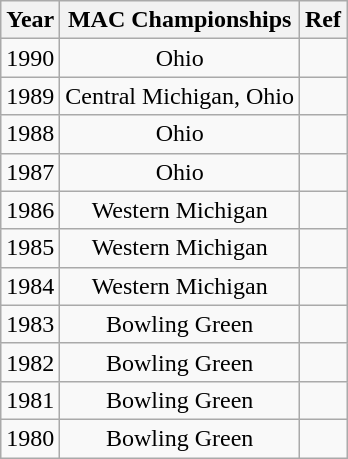<table class="wikitable" style="text-align:center" cellpadding=2 cellspacing=2>
<tr>
<th>Year</th>
<th>MAC Championships</th>
<th>Ref</th>
</tr>
<tr>
<td>1990</td>
<td>Ohio</td>
<td></td>
</tr>
<tr>
<td>1989</td>
<td>Central Michigan, Ohio</td>
<td></td>
</tr>
<tr>
<td>1988</td>
<td>Ohio</td>
<td></td>
</tr>
<tr>
<td>1987</td>
<td>Ohio</td>
<td></td>
</tr>
<tr>
<td>1986</td>
<td>Western Michigan</td>
<td></td>
</tr>
<tr>
<td>1985</td>
<td>Western Michigan</td>
<td></td>
</tr>
<tr>
<td>1984</td>
<td>Western Michigan</td>
<td></td>
</tr>
<tr>
<td>1983</td>
<td>Bowling Green</td>
<td></td>
</tr>
<tr>
<td>1982</td>
<td>Bowling Green</td>
<td></td>
</tr>
<tr>
<td>1981</td>
<td>Bowling Green</td>
<td></td>
</tr>
<tr>
<td>1980</td>
<td>Bowling Green</td>
<td></td>
</tr>
</table>
